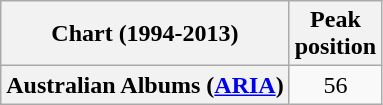<table class="wikitable plainrowheaders" style="text-align:center">
<tr>
<th scope="col">Chart (1994-2013)</th>
<th scope="col">Peak<br>position</th>
</tr>
<tr>
<th scope="row">Australian Albums (<a href='#'>ARIA</a>)</th>
<td>56</td>
</tr>
</table>
